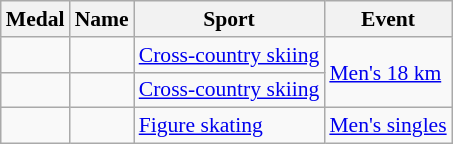<table class="wikitable sortable" style="font-size:90%">
<tr>
<th>Medal</th>
<th>Name</th>
<th>Sport</th>
<th>Event</th>
</tr>
<tr>
<td></td>
<td></td>
<td><a href='#'>Cross-country skiing</a></td>
<td rowspan="2"><a href='#'>Men's 18 km</a></td>
</tr>
<tr>
<td></td>
<td></td>
<td><a href='#'>Cross-country skiing</a></td>
</tr>
<tr>
<td></td>
<td></td>
<td><a href='#'>Figure skating</a></td>
<td><a href='#'>Men's singles</a></td>
</tr>
</table>
